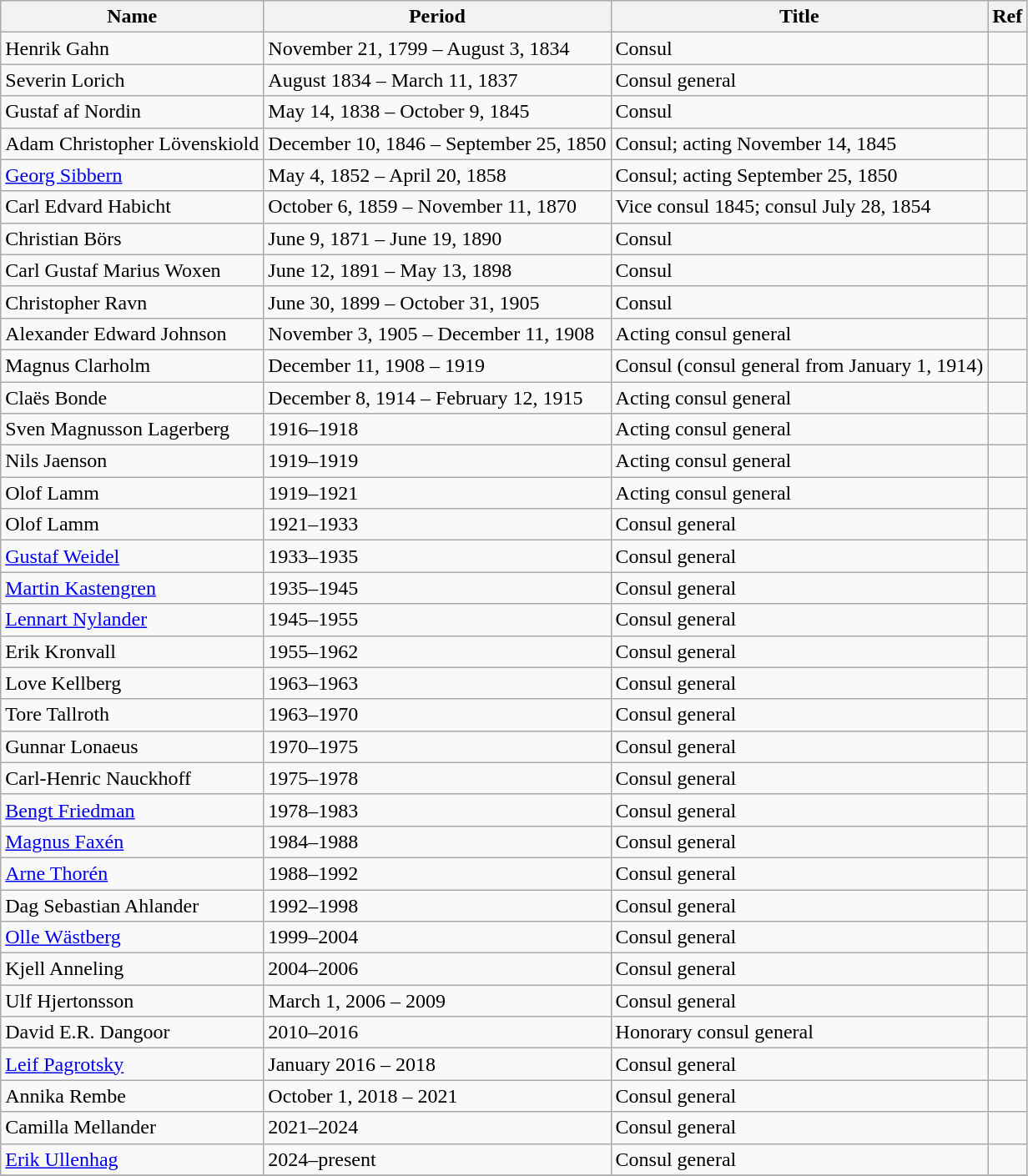<table class="wikitable" border="0">
<tr>
<th>Name</th>
<th>Period</th>
<th>Title</th>
<th>Ref</th>
</tr>
<tr>
<td>Henrik Gahn</td>
<td>November 21, 1799 – August 3, 1834</td>
<td>Consul</td>
<td></td>
</tr>
<tr>
<td>Severin Lorich</td>
<td>August 1834 – March 11, 1837</td>
<td>Consul general</td>
<td></td>
</tr>
<tr>
<td>Gustaf af Nordin</td>
<td>May 14, 1838 – October 9, 1845</td>
<td>Consul</td>
<td></td>
</tr>
<tr>
<td>Adam Christopher Lövenskiold</td>
<td>December 10, 1846 – September 25, 1850</td>
<td>Consul; acting November 14, 1845</td>
<td></td>
</tr>
<tr>
<td><a href='#'>Georg Sibbern</a></td>
<td>May 4, 1852 – April 20, 1858</td>
<td>Consul; acting September 25, 1850</td>
<td></td>
</tr>
<tr>
<td>Carl Edvard Habicht</td>
<td>October 6, 1859 – November 11, 1870</td>
<td>Vice consul 1845; consul  July 28, 1854</td>
<td></td>
</tr>
<tr>
<td>Christian Börs</td>
<td>June 9, 1871 – June 19, 1890</td>
<td>Consul</td>
<td></td>
</tr>
<tr>
<td>Carl Gustaf Marius Woxen</td>
<td>June 12, 1891 – May 13, 1898</td>
<td>Consul</td>
<td></td>
</tr>
<tr>
<td>Christopher Ravn</td>
<td>June 30, 1899 – October 31, 1905</td>
<td>Consul</td>
<td></td>
</tr>
<tr>
<td>Alexander Edward Johnson</td>
<td>November 3, 1905 – December 11, 1908</td>
<td>Acting consul general</td>
<td></td>
</tr>
<tr>
<td>Magnus Clarholm</td>
<td>December 11, 1908 – 1919</td>
<td>Consul (consul general from January 1, 1914)</td>
<td></td>
</tr>
<tr>
<td>Claës Bonde</td>
<td>December 8, 1914 – February 12, 1915</td>
<td>Acting consul general</td>
<td></td>
</tr>
<tr>
<td>Sven Magnusson Lagerberg</td>
<td>1916–1918</td>
<td>Acting consul general</td>
<td></td>
</tr>
<tr>
<td>Nils Jaenson</td>
<td>1919–1919</td>
<td>Acting consul general</td>
<td></td>
</tr>
<tr>
<td>Olof Lamm</td>
<td>1919–1921</td>
<td>Acting consul general</td>
<td></td>
</tr>
<tr>
<td>Olof Lamm</td>
<td>1921–1933</td>
<td>Consul general</td>
<td></td>
</tr>
<tr>
<td><a href='#'>Gustaf Weidel</a></td>
<td>1933–1935</td>
<td>Consul general</td>
<td></td>
</tr>
<tr>
<td><a href='#'>Martin Kastengren</a></td>
<td>1935–1945</td>
<td>Consul general</td>
<td></td>
</tr>
<tr>
<td><a href='#'>Lennart Nylander</a></td>
<td>1945–1955</td>
<td>Consul general</td>
<td></td>
</tr>
<tr>
<td>Erik Kronvall</td>
<td>1955–1962</td>
<td>Consul general</td>
<td></td>
</tr>
<tr>
<td>Love Kellberg</td>
<td>1963–1963</td>
<td>Consul general</td>
<td></td>
</tr>
<tr>
<td>Tore Tallroth</td>
<td>1963–1970</td>
<td>Consul general</td>
<td></td>
</tr>
<tr>
<td>Gunnar Lonaeus</td>
<td>1970–1975</td>
<td>Consul general</td>
<td></td>
</tr>
<tr>
<td>Carl-Henric Nauckhoff</td>
<td>1975–1978</td>
<td>Consul general</td>
<td></td>
</tr>
<tr>
<td><a href='#'>Bengt Friedman</a></td>
<td>1978–1983</td>
<td>Consul general</td>
<td></td>
</tr>
<tr>
<td><a href='#'>Magnus Faxén</a></td>
<td>1984–1988</td>
<td>Consul general</td>
<td></td>
</tr>
<tr>
<td><a href='#'>Arne Thorén</a></td>
<td>1988–1992</td>
<td>Consul general</td>
<td></td>
</tr>
<tr>
<td>Dag Sebastian Ahlander</td>
<td>1992–1998</td>
<td>Consul general</td>
<td></td>
</tr>
<tr>
<td><a href='#'>Olle Wästberg</a></td>
<td>1999–2004</td>
<td>Consul general</td>
<td></td>
</tr>
<tr>
<td>Kjell Anneling</td>
<td>2004–2006</td>
<td>Consul general</td>
<td></td>
</tr>
<tr>
<td>Ulf Hjertonsson</td>
<td>March 1, 2006 – 2009</td>
<td>Consul general</td>
<td></td>
</tr>
<tr>
<td>David E.R. Dangoor</td>
<td>2010–2016</td>
<td>Honorary consul general</td>
<td></td>
</tr>
<tr>
<td><a href='#'>Leif Pagrotsky</a></td>
<td>January 2016 – 2018</td>
<td>Consul general</td>
<td></td>
</tr>
<tr>
<td>Annika Rembe</td>
<td>October 1, 2018 – 2021</td>
<td>Consul general</td>
<td></td>
</tr>
<tr>
<td>Camilla Mellander</td>
<td>2021–2024</td>
<td>Consul general</td>
<td></td>
</tr>
<tr>
<td><a href='#'>Erik Ullenhag</a></td>
<td>2024–present</td>
<td>Consul general</td>
<td></td>
</tr>
<tr>
</tr>
</table>
